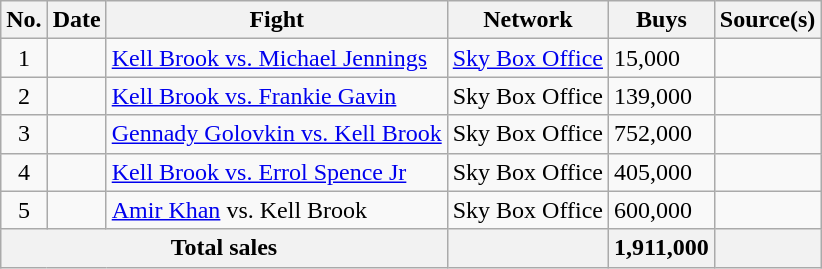<table class="wikitable sortable">
<tr>
<th>No.</th>
<th>Date</th>
<th>Fight</th>
<th>Network</th>
<th>Buys</th>
<th class="unsortable">Source(s)</th>
</tr>
<tr>
<td align=center>1</td>
<td></td>
<td><a href='#'>Kell Brook vs. Michael Jennings</a></td>
<td><a href='#'>Sky Box Office</a></td>
<td>15,000</td>
<td></td>
</tr>
<tr>
<td align=center>2</td>
<td></td>
<td><a href='#'>Kell Brook vs. Frankie Gavin</a></td>
<td>Sky Box Office</td>
<td>139,000</td>
<td></td>
</tr>
<tr>
<td align=center>3</td>
<td></td>
<td><a href='#'>Gennady Golovkin vs. Kell Brook</a></td>
<td>Sky Box Office</td>
<td>752,000</td>
<td></td>
</tr>
<tr>
<td align=center>4</td>
<td></td>
<td><a href='#'>Kell Brook vs. Errol Spence Jr</a></td>
<td>Sky Box Office</td>
<td>405,000</td>
<td></td>
</tr>
<tr>
<td align=center>5</td>
<td></td>
<td><a href='#'>Amir Khan</a> vs. Kell Brook</td>
<td>Sky Box Office</td>
<td>600,000</td>
<td></td>
</tr>
<tr>
<th colspan="3">Total sales</th>
<th></th>
<th>1,911,000</th>
<th></th>
</tr>
</table>
